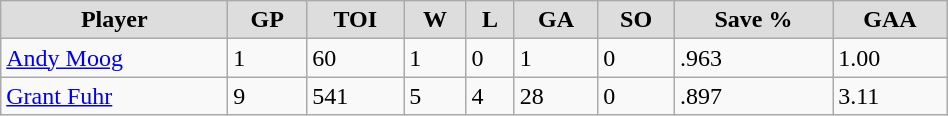<table class="wikitable" style="width:50%;">
<tr style="text-align:center; background:#ddd;">
<td><strong>Player</strong></td>
<td><strong>GP</strong></td>
<td><strong>TOI</strong></td>
<td><strong>W</strong></td>
<td><strong>L</strong></td>
<td><strong>GA</strong></td>
<td><strong>SO</strong></td>
<td><strong>Save %</strong></td>
<td><strong>GAA</strong></td>
</tr>
<tr>
<td><a href='#'>Andy Moog</a></td>
<td>1</td>
<td>60</td>
<td>1</td>
<td>0</td>
<td>1</td>
<td>0</td>
<td>.963</td>
<td>1.00</td>
</tr>
<tr>
<td><a href='#'>Grant Fuhr</a></td>
<td>9</td>
<td>541</td>
<td>5</td>
<td>4</td>
<td>28</td>
<td>0</td>
<td>.897</td>
<td>3.11</td>
</tr>
</table>
